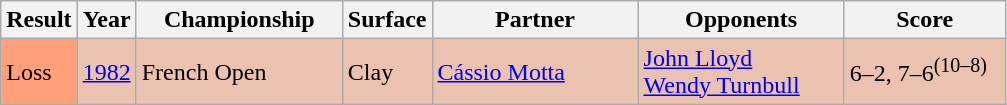<table class="sortable wikitable">
<tr>
<th>Result</th>
<th>Year</th>
<th style="width:130px">Championship</th>
<th style="width:50px">Surface</th>
<th style="width:130px">Partner</th>
<th style="width:130px">Opponents</th>
<th style="width:100px" class="unsortable">Score</th>
</tr>
<tr style="background:#ebc2af;">
<td style="background:#ffa07a;">Loss</td>
<td><a href='#'>1982</a></td>
<td>French Open</td>
<td>Clay</td>
<td> <a href='#'>Cássio Motta</a></td>
<td> <a href='#'>John Lloyd</a><br> <a href='#'>Wendy Turnbull</a></td>
<td>6–2, 7–6<sup>(10–8)</sup></td>
</tr>
</table>
